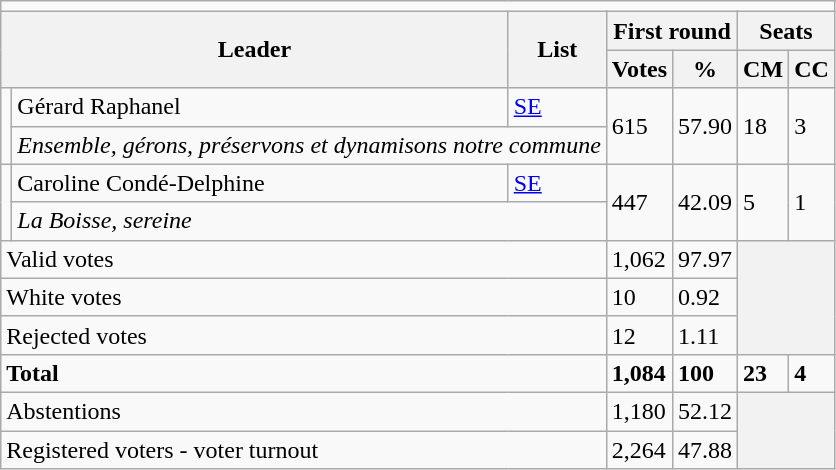<table class="wikitable">
<tr>
<td colspan="7"></td>
</tr>
<tr>
<th colspan="2" rowspan="2">Leader</th>
<th rowspan="2">List</th>
<th colspan="2">First round</th>
<th colspan="2">Seats</th>
</tr>
<tr>
<th>Votes</th>
<th>%</th>
<th>CM</th>
<th>CC</th>
</tr>
<tr>
<td rowspan="2" bgcolor=></td>
<td>Gérard Raphanel</td>
<td><a href='#'>SE</a></td>
<td rowspan="2">615</td>
<td rowspan="2">57.90</td>
<td rowspan="2">18</td>
<td rowspan="2">3</td>
</tr>
<tr>
<td colspan="2"><em>Ensemble, gérons, préservons et dynamisons notre commune</em></td>
</tr>
<tr>
<td rowspan="2" bgcolor=></td>
<td>Caroline Condé-Delphine</td>
<td><a href='#'>SE</a></td>
<td rowspan="2">447</td>
<td rowspan="2">42.09</td>
<td rowspan="2">5</td>
<td rowspan="2">1</td>
</tr>
<tr>
<td colspan="2"><em>La Boisse, sereine</em></td>
</tr>
<tr>
<td colspan="3">Valid votes</td>
<td>1,062</td>
<td>97.97</td>
<th colspan="2" rowspan="3"></th>
</tr>
<tr>
<td colspan="3">White votes</td>
<td>10</td>
<td>0.92</td>
</tr>
<tr>
<td colspan="3">Rejected votes</td>
<td>12</td>
<td>1.11</td>
</tr>
<tr>
<td colspan="3"><strong>Total</strong></td>
<td><strong>1,084</strong></td>
<td><strong>100</strong></td>
<td><strong>23</strong></td>
<td><strong>4</strong></td>
</tr>
<tr>
<td colspan="3">Abstentions</td>
<td>1,180</td>
<td>52.12</td>
<th colspan="2" rowspan="2"></th>
</tr>
<tr>
<td colspan="3">Registered voters - voter turnout</td>
<td>2,264</td>
<td>47.88</td>
</tr>
</table>
